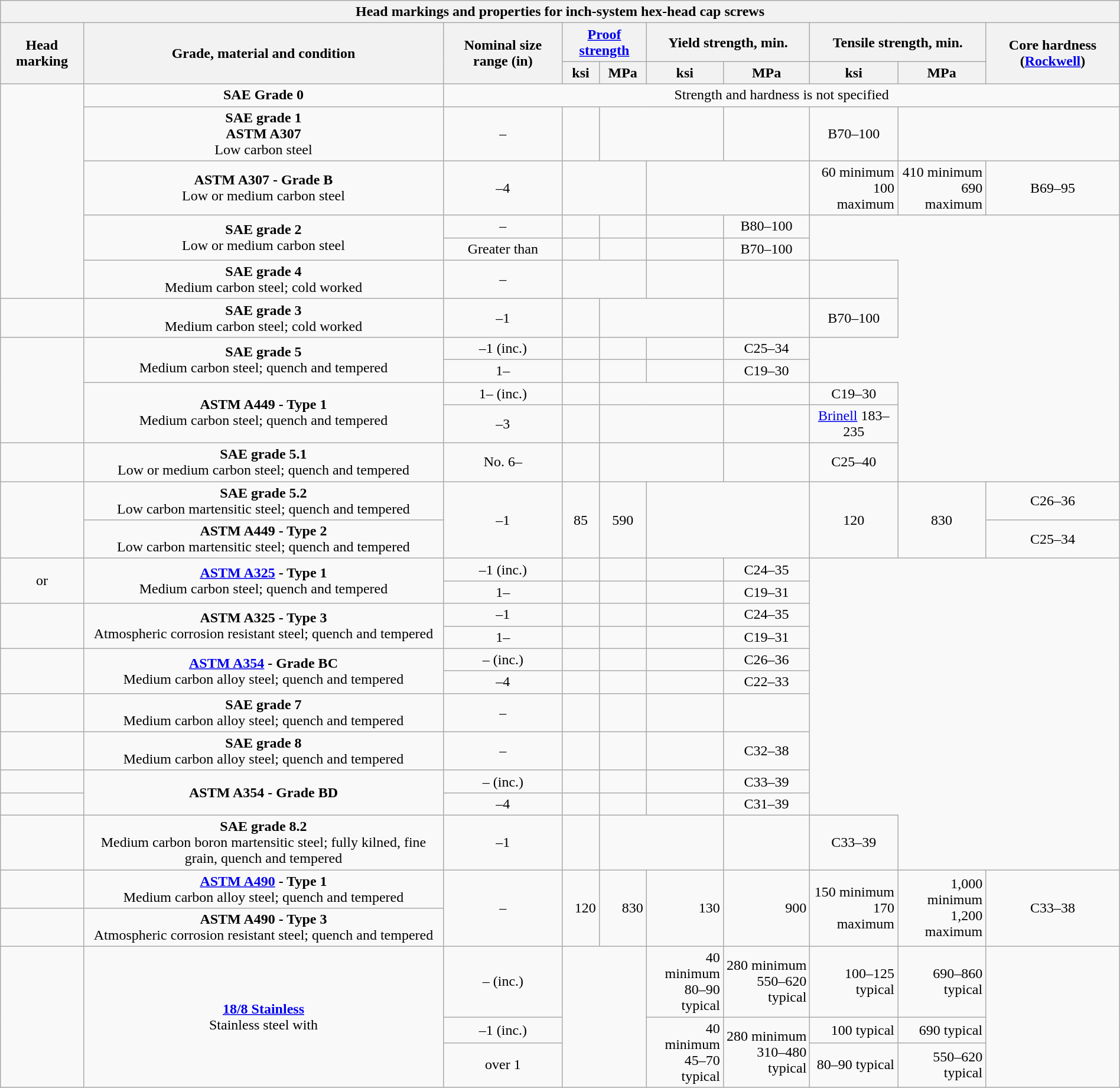<table class="wikitable collapsible collapsed" width="100%" border="1" style="text-align:center">
<tr>
<th colspan=10>Head markings and properties for inch-system hex-head cap screws</th>
</tr>
<tr>
<th rowspan=2>Head marking</th>
<th rowspan=2>Grade, material and condition</th>
<th rowspan=2>Nominal size range (in)</th>
<th colspan=2><a href='#'>Proof strength</a></th>
<th colspan=2>Yield strength, min.</th>
<th colspan=2>Tensile strength, min.</th>
<th rowspan=2>Core hardness (<a href='#'>Rockwell</a>)</th>
</tr>
<tr>
<th>ksi</th>
<th>MPa</th>
<th>ksi</th>
<th>MPa</th>
<th>ksi</th>
<th>MPa</th>
</tr>
<tr>
<td rowspan=6></td>
<td><strong>SAE Grade 0</strong></td>
<td colspan=8>Strength and hardness is not specified</td>
</tr>
<tr>
<td><strong>SAE grade 1</strong><br><strong>ASTM A307</strong><br>Low carbon steel</td>
<td>–</td>
<td></td>
<td colspan=2></td>
<td></td>
<td>B70–100</td>
</tr>
<tr>
<td><strong>ASTM A307 - Grade B</strong><br>Low or medium carbon steel</td>
<td>–4</td>
<td colspan=2></td>
<td colspan=2></td>
<td align=right>60 minimum<br>100 maximum</td>
<td align=right>410 minimum<br>690 maximum</td>
<td>B69–95</td>
</tr>
<tr>
<td rowspan=2><strong>SAE grade 2</strong><br>Low or medium carbon steel</td>
<td>–</td>
<td></td>
<td></td>
<td></td>
<td>B80–100</td>
</tr>
<tr>
<td>Greater than </td>
<td></td>
<td></td>
<td></td>
<td>B70–100</td>
</tr>
<tr>
<td><strong>SAE grade 4</strong><br>Medium carbon steel; cold worked</td>
<td>–</td>
<td colspan=2></td>
<td></td>
<td></td>
<td></td>
</tr>
<tr>
<td></td>
<td><strong>SAE grade 3</strong><br>Medium carbon steel; cold worked</td>
<td>–1</td>
<td></td>
<td colspan=2></td>
<td></td>
<td>B70–100</td>
</tr>
<tr>
<td rowspan=4></td>
<td rowspan=2><strong>SAE grade 5</strong><br>Medium carbon steel; quench and tempered</td>
<td>–1 (inc.)</td>
<td></td>
<td></td>
<td></td>
<td>C25–34</td>
</tr>
<tr>
<td>1–</td>
<td></td>
<td></td>
<td></td>
<td>C19–30</td>
</tr>
<tr>
<td rowspan=2><strong>ASTM A449 - Type 1</strong><br>Medium carbon steel; quench and tempered</td>
<td>1– (inc.)</td>
<td></td>
<td colspan=2></td>
<td></td>
<td>C19–30</td>
</tr>
<tr>
<td>–3</td>
<td></td>
<td colspan=2></td>
<td></td>
<td><a href='#'>Brinell</a> 183–235</td>
</tr>
<tr>
<td></td>
<td><strong>SAE grade 5.1</strong><br>Low or medium carbon steel; quench and tempered</td>
<td>No. 6–</td>
<td></td>
<td colspan=2></td>
<td></td>
<td>C25–40</td>
</tr>
<tr>
<td rowspan=2></td>
<td><strong>SAE grade 5.2</strong><br>Low carbon martensitic steel; quench and tempered</td>
<td rowspan=2>–1</td>
<td rowspan=2>85</td>
<td rowspan=2>590</td>
<td rowspan=2 colspan=2></td>
<td rowspan=2>120</td>
<td rowspan=2>830</td>
<td>C26–36</td>
</tr>
<tr>
<td><strong>ASTM A449 - Type 2</strong><br>Low carbon martensitic steel; quench and tempered</td>
<td>C25–34</td>
</tr>
<tr>
<td rowspan=2>or </td>
<td rowspan=2><strong><a href='#'>ASTM A325</a> - Type 1</strong><br>Medium carbon steel; quench and tempered</td>
<td>–1 (inc.)</td>
<td></td>
<td></td>
<td></td>
<td>C24–35</td>
</tr>
<tr>
<td>1–</td>
<td></td>
<td></td>
<td></td>
<td>C19–31</td>
</tr>
<tr>
<td rowspan=2></td>
<td rowspan=2><strong>ASTM A325 - Type 3</strong><br>Atmospheric corrosion resistant steel; quench and tempered</td>
<td>–1</td>
<td></td>
<td></td>
<td></td>
<td>C24–35</td>
</tr>
<tr>
<td>1–</td>
<td></td>
<td></td>
<td></td>
<td>C19–31</td>
</tr>
<tr>
<td rowspan=2></td>
<td rowspan=2><strong><a href='#'>ASTM A354</a> - Grade BC</strong><br>Medium carbon alloy steel; quench and tempered</td>
<td>– (inc.)</td>
<td></td>
<td></td>
<td></td>
<td>C26–36</td>
</tr>
<tr>
<td>–4</td>
<td></td>
<td></td>
<td></td>
<td>C22–33</td>
</tr>
<tr>
<td></td>
<td><strong>SAE grade 7</strong><br>Medium carbon alloy steel; quench and tempered</td>
<td>–</td>
<td></td>
<td></td>
<td></td>
<td></td>
</tr>
<tr>
<td></td>
<td><strong>SAE grade 8</strong><br>Medium carbon alloy steel; quench and tempered</td>
<td>–</td>
<td></td>
<td></td>
<td></td>
<td>C32–38</td>
</tr>
<tr>
<td></td>
<td rowspan=2><strong>ASTM A354 - Grade BD</strong></td>
<td>– (inc.)</td>
<td></td>
<td></td>
<td></td>
<td>C33–39</td>
</tr>
<tr>
<td></td>
<td>–4</td>
<td></td>
<td></td>
<td></td>
<td>C31–39</td>
</tr>
<tr>
<td></td>
<td><strong>SAE grade 8.2</strong><br>Medium carbon boron martensitic steel; fully kilned, fine grain, quench and tempered</td>
<td>–1</td>
<td></td>
<td colspan=2></td>
<td></td>
<td>C33–39</td>
</tr>
<tr>
<td></td>
<td><strong><a href='#'>ASTM A490</a> - Type 1</strong><br>Medium carbon alloy steel; quench and tempered</td>
<td rowspan=2>–</td>
<td rowspan=2 align=right>120</td>
<td rowspan=2 align=right>830</td>
<td rowspan=2 align=right>130</td>
<td rowspan=2 align=right>900</td>
<td rowspan=2 align=right>150 minimum<br>170 maximum</td>
<td rowspan=2 align=right>1,000 minimum<br>1,200 maximum</td>
<td rowspan=2>C33–38</td>
</tr>
<tr>
<td></td>
<td><strong>ASTM A490 - Type 3</strong><br>Atmospheric corrosion resistant steel; quench and tempered</td>
</tr>
<tr>
<td rowspan=3></td>
<td rowspan=3><strong><a href='#'>18/8 Stainless</a></strong><br>Stainless steel with  </td>
<td>– (inc.)</td>
<td rowspan=3 colspan=2></td>
<td align=right>40 minimum <br>80–90 typical</td>
<td align=right>280 minimum <br>550–620 typical</td>
<td align=right>100–125 typical</td>
<td align=right>690–860 typical</td>
<td rowspan=3></td>
</tr>
<tr>
<td>–1 (inc.)</td>
<td rowspan=2 align=right>40 minimum<br>45–70 typical</td>
<td rowspan=2 align=right>280 minimum<br>310–480 typical</td>
<td align=right>100 typical</td>
<td align=right>690 typical</td>
</tr>
<tr>
<td>over 1</td>
<td align=right>80–90 typical</td>
<td align=right>550–620 typical</td>
</tr>
</table>
